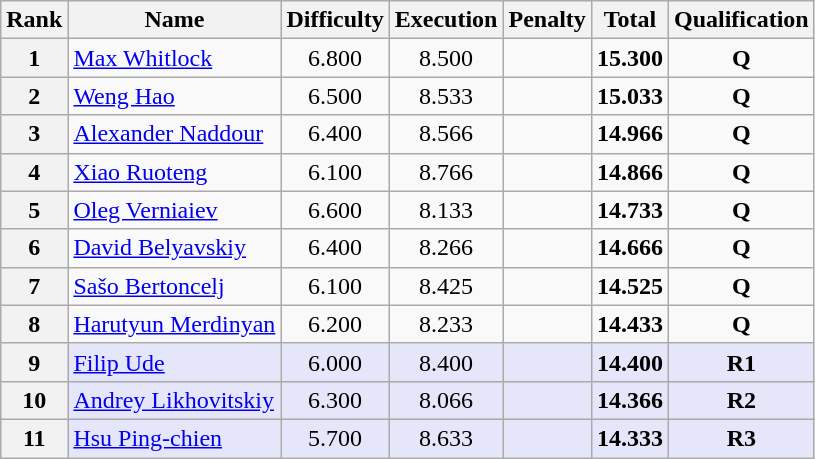<table class="wikitable sortable" style="text-align:center">
<tr>
<th>Rank</th>
<th>Name</th>
<th>Difficulty</th>
<th>Execution</th>
<th>Penalty</th>
<th>Total</th>
<th>Qualification</th>
</tr>
<tr>
<th><strong>1</strong></th>
<td align="left"> <a href='#'>Max Whitlock</a></td>
<td>6.800</td>
<td>8.500</td>
<td></td>
<td><strong>15.300</strong></td>
<td><strong>Q</strong></td>
</tr>
<tr>
<th><strong>2</strong></th>
<td align="left"> <a href='#'>Weng Hao</a></td>
<td>6.500</td>
<td>8.533</td>
<td></td>
<td><strong>15.033</strong></td>
<td><strong>Q</strong></td>
</tr>
<tr>
<th><strong>3</strong></th>
<td align="left"> <a href='#'>Alexander Naddour</a></td>
<td>6.400</td>
<td>8.566</td>
<td></td>
<td><strong>14.966</strong></td>
<td><strong>Q</strong></td>
</tr>
<tr>
<th><strong>4</strong></th>
<td align="left"> <a href='#'>Xiao Ruoteng</a></td>
<td>6.100</td>
<td>8.766</td>
<td></td>
<td><strong>14.866</strong></td>
<td><strong>Q</strong></td>
</tr>
<tr>
<th><strong>5</strong></th>
<td align="left"> <a href='#'>Oleg Verniaiev</a></td>
<td>6.600</td>
<td>8.133</td>
<td></td>
<td><strong>14.733</strong></td>
<td><strong>Q</strong></td>
</tr>
<tr>
<th><strong>6</strong></th>
<td align="left"> <a href='#'>David Belyavskiy</a></td>
<td>6.400</td>
<td>8.266</td>
<td></td>
<td><strong>14.666</strong></td>
<td><strong>Q</strong></td>
</tr>
<tr>
<th><strong>7</strong></th>
<td align="left"> <a href='#'>Sašo Bertoncelj</a></td>
<td>6.100</td>
<td>8.425</td>
<td></td>
<td><strong>14.525</strong></td>
<td><strong>Q</strong></td>
</tr>
<tr>
<th><strong>8</strong></th>
<td align="left"> <a href='#'>Harutyun Merdinyan</a></td>
<td>6.200</td>
<td>8.233</td>
<td></td>
<td><strong>14.433</strong></td>
<td><strong>Q</strong></td>
</tr>
<tr bgcolor="e6e6fa">
<th><strong>9</strong></th>
<td align="left"> <a href='#'>Filip Ude</a></td>
<td>6.000</td>
<td>8.400</td>
<td></td>
<td><strong>14.400</strong></td>
<td><strong>R1</strong></td>
</tr>
<tr bgcolor="e6e6fa">
<th><strong>10</strong></th>
<td align="left"> <a href='#'>Andrey Likhovitskiy</a></td>
<td>6.300</td>
<td>8.066</td>
<td></td>
<td><strong>14.366</strong></td>
<td><strong>R2</strong></td>
</tr>
<tr bgcolor="e6e6fa">
<th><strong>11</strong></th>
<td align="left"> <a href='#'>Hsu Ping-chien</a></td>
<td>5.700</td>
<td>8.633</td>
<td></td>
<td><strong>14.333</strong></td>
<td><strong>R3</strong></td>
</tr>
</table>
